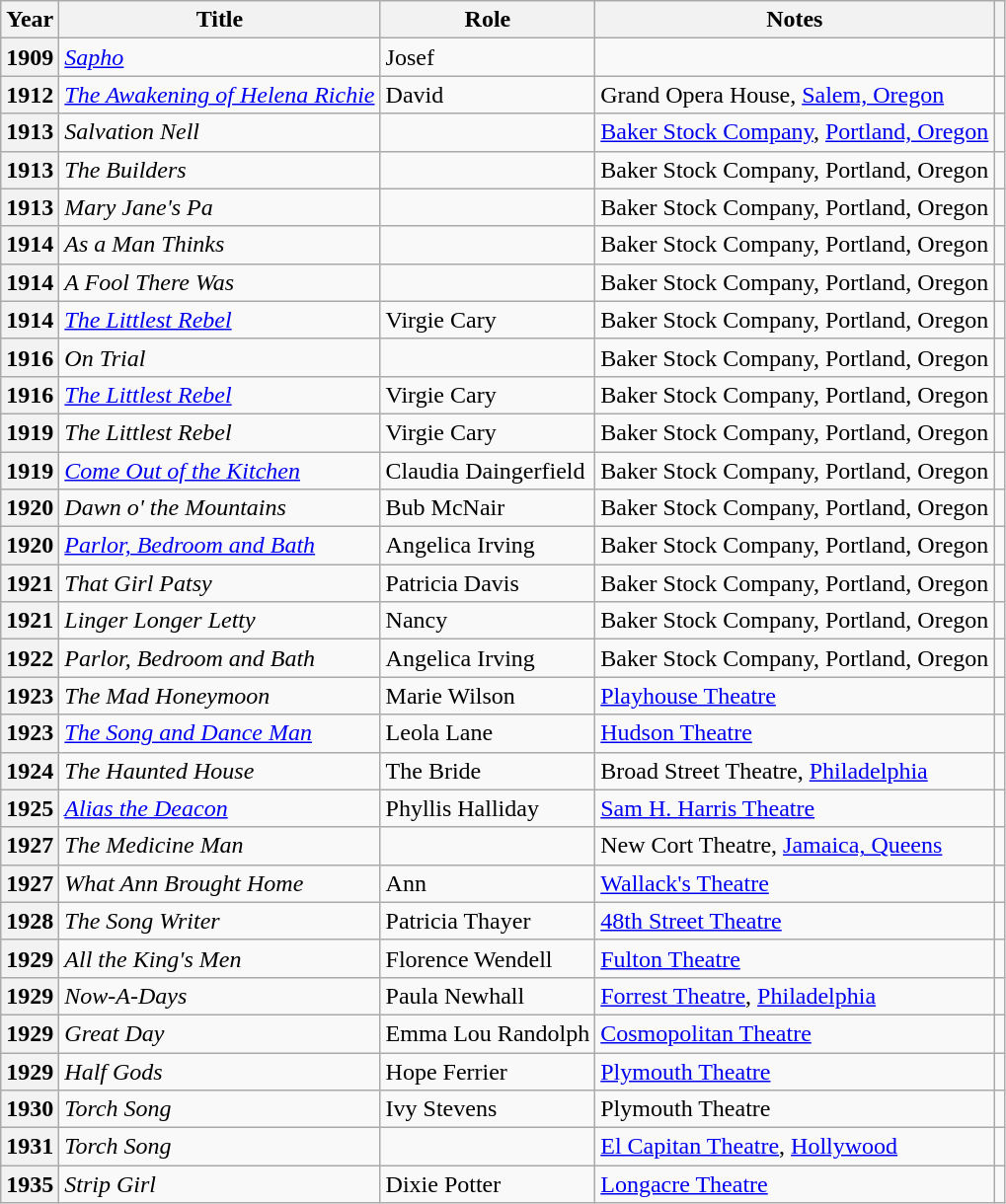<table class="wikitable plainrowheaders sortable" style="margin-right: 0;">
<tr>
<th scope="col">Year</th>
<th scope="col">Title</th>
<th scope="col">Role</th>
<th scope="col" class="unsortable">Notes</th>
<th scope="col" class="unsortable"></th>
</tr>
<tr>
<th scope="row">1909</th>
<td><em><a href='#'>Sapho</a></em></td>
<td>Josef</td>
<td></td>
<td style="text-align:center;"></td>
</tr>
<tr>
<th scope="row">1912</th>
<td><em><a href='#'>The Awakening of Helena Richie</a></em></td>
<td>David</td>
<td>Grand Opera House, <a href='#'>Salem, Oregon</a></td>
<td style="text-align:center;"></td>
</tr>
<tr>
<th scope="row">1913</th>
<td><em>Salvation Nell</em></td>
<td></td>
<td><a href='#'>Baker Stock Company</a>, <a href='#'>Portland, Oregon</a></td>
<td style="text-align:center;"></td>
</tr>
<tr>
<th scope="row">1913</th>
<td data-sort-value="Builders"><em>The Builders</em></td>
<td></td>
<td>Baker Stock Company, Portland, Oregon</td>
<td style="text-align:center;"></td>
</tr>
<tr>
<th scope="row">1913</th>
<td><em>Mary Jane's Pa</em></td>
<td></td>
<td>Baker Stock Company, Portland, Oregon</td>
<td style="text-align:center;"></td>
</tr>
<tr>
<th scope="row">1914</th>
<td><em>As a Man Thinks</em></td>
<td></td>
<td>Baker Stock Company, Portland, Oregon</td>
<td style="text-align:center;"></td>
</tr>
<tr>
<th scope="row">1914</th>
<td data-sort-value="Fool"><em>A Fool There Was</em></td>
<td></td>
<td>Baker Stock Company, Portland, Oregon</td>
<td style="text-align:center;"></td>
</tr>
<tr>
<th scope="row">1914</th>
<td data-sort-value="Littlest"><em><a href='#'>The Littlest Rebel</a></em></td>
<td>Virgie Cary</td>
<td>Baker Stock Company, Portland, Oregon</td>
<td style="text-align:center;"></td>
</tr>
<tr>
<th scope="row">1916</th>
<td><em>On Trial</em></td>
<td></td>
<td>Baker Stock Company, Portland, Oregon</td>
<td style="text-align:center;"></td>
</tr>
<tr>
<th scope="row">1916</th>
<td data-sort-value="Littlest"><em><a href='#'>The Littlest Rebel</a></em></td>
<td>Virgie Cary</td>
<td>Baker Stock Company, Portland, Oregon</td>
<td style="text-align:center;"></td>
</tr>
<tr>
<th scope="row">1919</th>
<td data-sort-value="Littlest"><em>The Littlest Rebel</em></td>
<td>Virgie Cary</td>
<td>Baker Stock Company, Portland, Oregon</td>
<td style="text-align:center;"></td>
</tr>
<tr>
<th scope="row">1919</th>
<td><em><a href='#'>Come Out of the Kitchen</a></em></td>
<td>Claudia Daingerfield</td>
<td>Baker Stock Company, Portland, Oregon</td>
<td style="text-align:center;"></td>
</tr>
<tr>
<th scope="row">1920</th>
<td><em>Dawn o' the Mountains</em></td>
<td>Bub McNair</td>
<td>Baker Stock Company, Portland, Oregon</td>
<td style="text-align:center;"></td>
</tr>
<tr>
<th scope="row">1920</th>
<td><em><a href='#'>Parlor, Bedroom and Bath</a></em></td>
<td>Angelica Irving</td>
<td>Baker Stock Company, Portland, Oregon</td>
<td style="text-align:center;"></td>
</tr>
<tr>
<th scope="row">1921</th>
<td><em>That Girl Patsy</em></td>
<td>Patricia Davis</td>
<td>Baker Stock Company, Portland, Oregon</td>
<td style="text-align:center;"></td>
</tr>
<tr>
<th scope="row">1921</th>
<td><em>Linger Longer Letty</em></td>
<td>Nancy</td>
<td>Baker Stock Company, Portland, Oregon</td>
<td style="text-align:center;"></td>
</tr>
<tr>
<th scope="row">1922</th>
<td><em>Parlor, Bedroom and Bath</em></td>
<td>Angelica Irving</td>
<td>Baker Stock Company, Portland, Oregon</td>
<td style="text-align:center;"></td>
</tr>
<tr>
<th scope="row">1923</th>
<td><em>The Mad Honeymoon</em></td>
<td>Marie Wilson</td>
<td><a href='#'>Playhouse Theatre</a></td>
<td style="text-align:center;"></td>
</tr>
<tr>
<th scope="row">1923</th>
<td><em><a href='#'>The Song and Dance Man</a></em></td>
<td>Leola Lane</td>
<td><a href='#'>Hudson Theatre</a></td>
<td style="text-align:center;"></td>
</tr>
<tr>
<th scope="row">1924</th>
<td><em>The Haunted House</em></td>
<td>The Bride</td>
<td>Broad Street Theatre, <a href='#'>Philadelphia</a></td>
<td style="text-align:center;"></td>
</tr>
<tr>
<th scope="row">1925</th>
<td><em><a href='#'>Alias the Deacon</a></em></td>
<td>Phyllis Halliday</td>
<td><a href='#'>Sam H. Harris Theatre</a></td>
<td style="text-align:center;"></td>
</tr>
<tr>
<th scope="row">1927</th>
<td><em>The Medicine Man</em></td>
<td></td>
<td>New Cort Theatre, <a href='#'>Jamaica, Queens</a></td>
<td style="text-align:center;"></td>
</tr>
<tr>
<th scope="row">1927</th>
<td><em>What Ann Brought Home</em></td>
<td>Ann</td>
<td><a href='#'>Wallack's Theatre</a></td>
<td style="text-align:center;"></td>
</tr>
<tr>
<th scope="row">1928</th>
<td><em>The Song Writer</em></td>
<td>Patricia Thayer</td>
<td><a href='#'>48th Street Theatre</a></td>
<td style="text-align:center;"></td>
</tr>
<tr>
<th scope="row">1929</th>
<td><em>All the King's Men</em></td>
<td>Florence Wendell</td>
<td><a href='#'>Fulton Theatre</a></td>
<td style="text-align:center;"></td>
</tr>
<tr>
<th scope="row">1929</th>
<td><em>Now-A-Days</em></td>
<td>Paula Newhall</td>
<td><a href='#'>Forrest Theatre</a>, <a href='#'>Philadelphia</a></td>
<td style="text-align:center;"></td>
</tr>
<tr>
<th scope="row">1929</th>
<td><em>Great Day</em></td>
<td>Emma Lou Randolph</td>
<td><a href='#'>Cosmopolitan Theatre</a></td>
<td style="text-align:center;"></td>
</tr>
<tr>
<th scope="row">1929</th>
<td><em>Half Gods</em></td>
<td>Hope Ferrier</td>
<td><a href='#'>Plymouth Theatre</a></td>
<td style="text-align:center;"></td>
</tr>
<tr>
<th scope="row">1930</th>
<td><em>Torch Song</em></td>
<td>Ivy Stevens</td>
<td>Plymouth Theatre</td>
<td style="text-align:center;"></td>
</tr>
<tr>
<th scope="row">1931</th>
<td><em>Torch Song</em></td>
<td></td>
<td><a href='#'>El Capitan Theatre</a>, <a href='#'>Hollywood</a></td>
<td style="text-align:center;"></td>
</tr>
<tr>
<th scope="row">1935</th>
<td><em>Strip Girl</em></td>
<td>Dixie Potter</td>
<td><a href='#'>Longacre Theatre</a></td>
<td style="text-align:center;"></td>
</tr>
</table>
